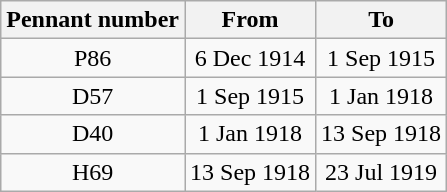<table class="wikitable" style="text-align:center">
<tr>
<th>Pennant number</th>
<th>From</th>
<th>To</th>
</tr>
<tr>
<td>P86</td>
<td>6 Dec 1914</td>
<td>1 Sep 1915</td>
</tr>
<tr>
<td>D57</td>
<td>1 Sep 1915</td>
<td>1 Jan 1918</td>
</tr>
<tr>
<td>D40</td>
<td>1 Jan 1918</td>
<td>13 Sep 1918</td>
</tr>
<tr>
<td>H69</td>
<td>13 Sep 1918</td>
<td>23 Jul 1919</td>
</tr>
</table>
